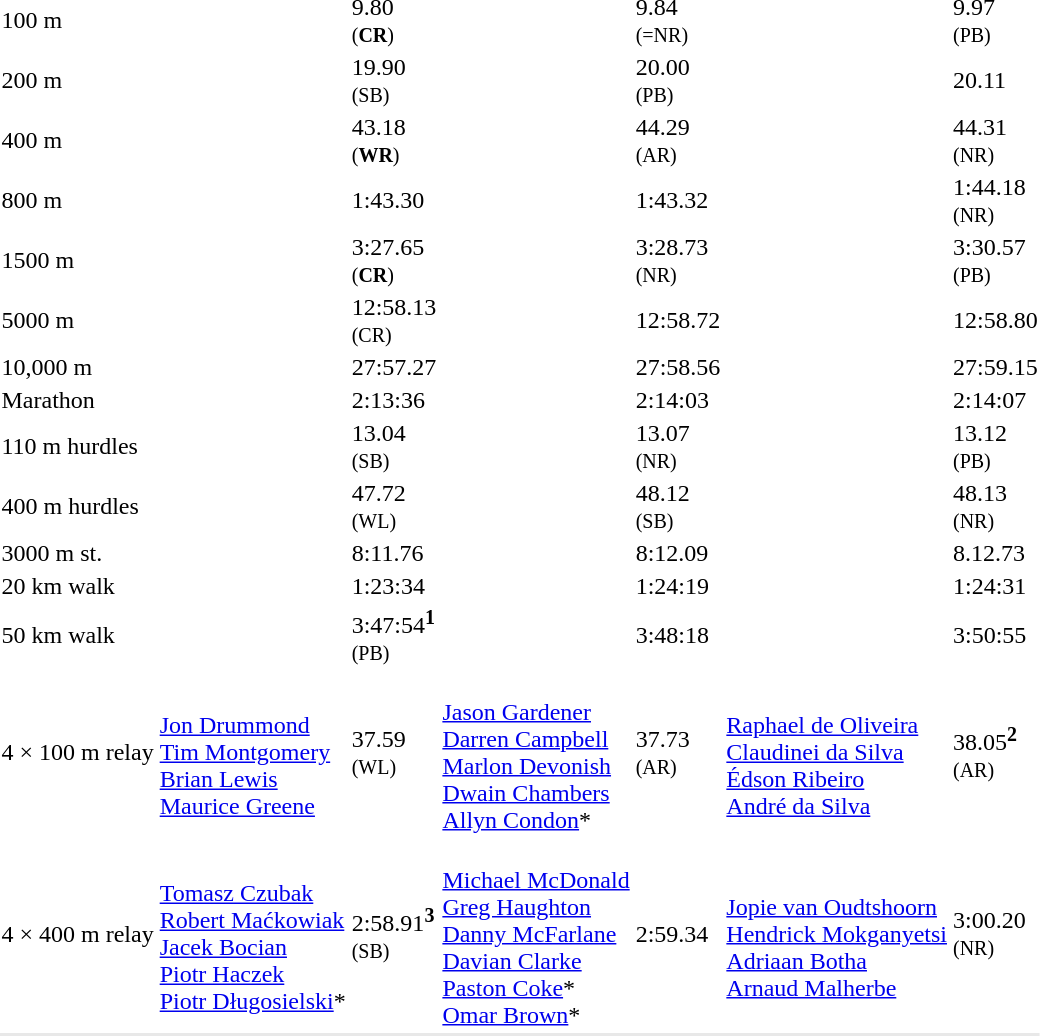<table>
<tr>
<td>100 m<br></td>
<td></td>
<td>9.80<br><small>(<strong>CR</strong>)</small></td>
<td></td>
<td>9.84<br><small>(=NR)</small></td>
<td></td>
<td>9.97<br><small>(PB)</small></td>
</tr>
<tr>
<td>200 m<br></td>
<td></td>
<td>19.90<br><small>(SB)</small></td>
<td></td>
<td>20.00<br><small>(PB)</small></td>
<td></td>
<td>20.11</td>
</tr>
<tr>
<td>400 m<br></td>
<td></td>
<td>43.18<br><small>(<strong>WR</strong>)</small></td>
<td></td>
<td>44.29<br><small>(AR)</small></td>
<td></td>
<td>44.31<br><small>(NR)</small></td>
</tr>
<tr>
<td>800 m<br></td>
<td></td>
<td>1:43.30</td>
<td></td>
<td>1:43.32</td>
<td></td>
<td>1:44.18<br><small>(NR)</small></td>
</tr>
<tr>
<td>1500 m<br></td>
<td></td>
<td>3:27.65<br><small>(<strong>CR</strong>)</small></td>
<td></td>
<td>3:28.73<br><small>(NR)</small></td>
<td></td>
<td>3:30.57<br><small>(PB)</small></td>
</tr>
<tr>
<td>5000 m<br></td>
<td></td>
<td>12:58.13<br><small>(CR)</small></td>
<td></td>
<td>12:58.72</td>
<td></td>
<td>12:58.80</td>
</tr>
<tr>
<td>10,000 m<br></td>
<td></td>
<td>27:57.27</td>
<td></td>
<td>27:58.56</td>
<td></td>
<td>27:59.15</td>
</tr>
<tr>
<td>Marathon<br></td>
<td></td>
<td>2:13:36</td>
<td></td>
<td>2:14:03</td>
<td></td>
<td>2:14:07</td>
</tr>
<tr>
<td>110 m hurdles<br></td>
<td></td>
<td>13.04<br><small>(SB)</small></td>
<td></td>
<td>13.07<br><small>(NR)</small></td>
<td></td>
<td>13.12<br><small>(PB)</small></td>
</tr>
<tr>
<td>400 m hurdles<br></td>
<td></td>
<td>47.72<br><small>(WL)</small></td>
<td></td>
<td>48.12<br><small>(SB)</small></td>
<td></td>
<td>48.13<br><small>(NR)</small></td>
</tr>
<tr>
<td>3000 m st.<br></td>
<td></td>
<td>8:11.76</td>
<td></td>
<td>8:12.09</td>
<td></td>
<td>8.12.73</td>
</tr>
<tr>
<td>20 km walk<br></td>
<td></td>
<td>1:23:34</td>
<td></td>
<td>1:24:19</td>
<td></td>
<td>1:24:31</td>
</tr>
<tr>
<td>50 km walk<br></td>
<td></td>
<td>3:47:54<sup><strong>1</strong></sup><br><small>(PB)</small></td>
<td></td>
<td>3:48:18</td>
<td></td>
<td>3:50:55</td>
</tr>
<tr>
<td>4 × 100 m relay<br></td>
<td><br><a href='#'>Jon Drummond</a><br><a href='#'>Tim Montgomery</a><br><a href='#'>Brian Lewis</a><br><a href='#'>Maurice Greene</a></td>
<td>37.59<br><small>(WL)</small></td>
<td><br><a href='#'>Jason Gardener</a><br><a href='#'>Darren Campbell</a><br><a href='#'>Marlon Devonish</a><br><a href='#'>Dwain Chambers</a><br><a href='#'>Allyn Condon</a>*</td>
<td>37.73<br><small>(AR)</small></td>
<td><br><a href='#'>Raphael de Oliveira</a><br><a href='#'>Claudinei da Silva</a><br><a href='#'>Édson Ribeiro</a><br><a href='#'>André da Silva</a></td>
<td>38.05<sup><strong>2</strong></sup><br><small>(AR)</small></td>
</tr>
<tr>
<td>4 × 400 m relay<br></td>
<td><br><a href='#'>Tomasz Czubak</a><br><a href='#'>Robert Maćkowiak</a><br><a href='#'>Jacek Bocian</a><br><a href='#'>Piotr Haczek</a><br><a href='#'>Piotr Długosielski</a>*</td>
<td>2:58.91<sup><strong>3</strong></sup><br><small>(SB)</small></td>
<td><br><a href='#'>Michael McDonald</a><br><a href='#'>Greg Haughton</a><br><a href='#'>Danny McFarlane</a><br><a href='#'>Davian Clarke</a><br><a href='#'>Paston Coke</a>*<br><a href='#'>Omar Brown</a>*</td>
<td>2:59.34</td>
<td><br><a href='#'>Jopie van Oudtshoorn</a><br><a href='#'>Hendrick Mokganyetsi</a><br><a href='#'>Adriaan Botha</a><br><a href='#'>Arnaud Malherbe</a></td>
<td>3:00.20<br><small> (NR)</small></td>
</tr>
<tr bgcolor= e8e8e8>
<td colspan=7></td>
</tr>
</table>
